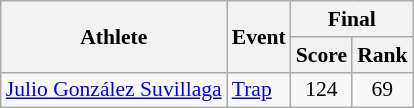<table class="wikitable" style="font-size:90%">
<tr>
<th rowspan="2">Athlete</th>
<th rowspan="2">Event</th>
<th colspan="2">Final</th>
</tr>
<tr>
<th>Score</th>
<th>Rank</th>
</tr>
<tr>
<td rowspan=2><a href='#'>Julio González Suvillaga</a></td>
<td><a href='#'>Trap</a></td>
<td align="center">124</td>
<td align="center">69</td>
</tr>
</table>
